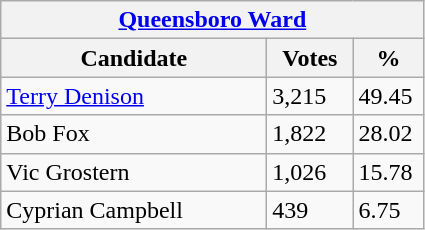<table class="wikitable">
<tr>
<th colspan="3"><a href='#'>Queensboro Ward</a></th>
</tr>
<tr>
<th style="width: 170px">Candidate</th>
<th style="width: 50px">Votes</th>
<th style="width: 40px">%</th>
</tr>
<tr>
<td><a href='#'>Terry Denison</a></td>
<td>3,215</td>
<td>49.45</td>
</tr>
<tr>
<td>Bob Fox</td>
<td>1,822</td>
<td>28.02</td>
</tr>
<tr>
<td>Vic Grostern</td>
<td>1,026</td>
<td>15.78</td>
</tr>
<tr>
<td>Cyprian Campbell</td>
<td>439</td>
<td>6.75</td>
</tr>
</table>
